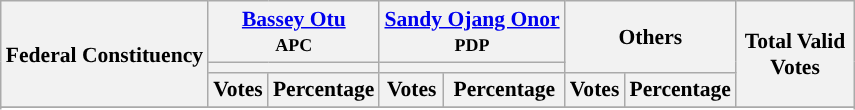<table class="wikitable sortable" style=" font-size: 90%">
<tr>
<th rowspan="3">Federal Constituency</th>
<th colspan="2"><a href='#'>Bassey Otu</a><br><small>APC</small></th>
<th colspan="2"><a href='#'>Sandy Ojang Onor</a><br><small>PDP</small></th>
<th colspan="2" rowspan="2">Others</th>
<th rowspan="3" style="max-width:5em;">Total Valid Votes</th>
</tr>
<tr>
<th colspan=2 style="background-color:"></th>
<th colspan=2 style="background-color:"></th>
</tr>
<tr>
<th>Votes</th>
<th>Percentage</th>
<th>Votes</th>
<th>Percentage</th>
<th>Votes</th>
<th>Percentage</th>
</tr>
<tr>
</tr>
<tr>
</tr>
<tr style="background-color:#">
</tr>
<tr>
</tr>
<tr style="background-color:#">
</tr>
<tr>
</tr>
<tr style="background-color:#">
</tr>
<tr>
</tr>
<tr style="background-color:#">
</tr>
<tr>
</tr>
<tr style="background-color:#">
</tr>
<tr>
</tr>
<tr style="background-color:#">
</tr>
<tr>
</tr>
<tr style="background-color:#">
</tr>
<tr>
</tr>
<tr style="background-color:#">
</tr>
<tr>
</tr>
</table>
